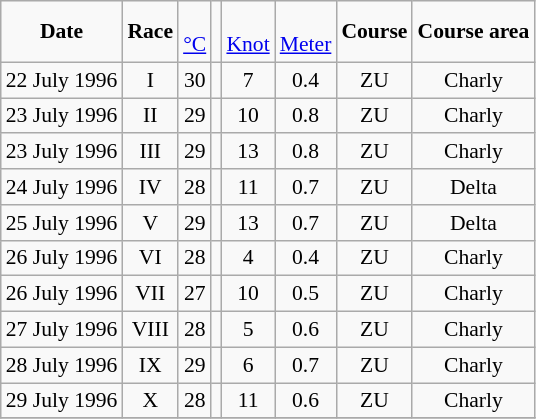<table class="wikitable" style="text-align:center; vertical-align:bottom; font-size:90%">
<tr>
<td><strong>Date</strong></td>
<td><strong>Race</strong></td>
<td><br><a href='#'>°C</a></td>
<td></td>
<td><br><a href='#'>Knot</a></td>
<td><br><a href='#'>Meter</a></td>
<td><strong>Course</strong></td>
<td><strong>Course area</strong></td>
</tr>
<tr>
<td>22 July 1996</td>
<td>I</td>
<td>30</td>
<td></td>
<td>7</td>
<td>0.4</td>
<td>ZU</td>
<td>Charly</td>
</tr>
<tr>
<td>23 July 1996</td>
<td>II</td>
<td>29</td>
<td></td>
<td>10</td>
<td>0.8</td>
<td>ZU</td>
<td>Charly</td>
</tr>
<tr>
<td>23 July 1996</td>
<td>III</td>
<td>29</td>
<td></td>
<td>13</td>
<td>0.8</td>
<td>ZU</td>
<td>Charly</td>
</tr>
<tr>
<td>24 July 1996</td>
<td>IV</td>
<td>28</td>
<td></td>
<td>11</td>
<td>0.7</td>
<td>ZU</td>
<td>Delta</td>
</tr>
<tr>
<td>25 July 1996</td>
<td>V</td>
<td>29</td>
<td></td>
<td>13</td>
<td>0.7</td>
<td>ZU</td>
<td>Delta</td>
</tr>
<tr>
<td>26 July 1996</td>
<td>VI</td>
<td>28</td>
<td></td>
<td>4</td>
<td>0.4</td>
<td>ZU</td>
<td>Charly</td>
</tr>
<tr>
<td>26 July 1996</td>
<td>VII</td>
<td>27</td>
<td></td>
<td>10</td>
<td>0.5</td>
<td>ZU</td>
<td>Charly</td>
</tr>
<tr>
<td>27 July 1996</td>
<td>VIII</td>
<td>28</td>
<td></td>
<td>5</td>
<td>0.6</td>
<td>ZU</td>
<td>Charly</td>
</tr>
<tr>
<td>28 July 1996</td>
<td>IX</td>
<td>29</td>
<td></td>
<td>6</td>
<td>0.7</td>
<td>ZU</td>
<td>Charly</td>
</tr>
<tr>
<td>29 July 1996</td>
<td>X</td>
<td>28</td>
<td></td>
<td>11</td>
<td>0.6</td>
<td>ZU</td>
<td>Charly</td>
</tr>
<tr>
</tr>
</table>
